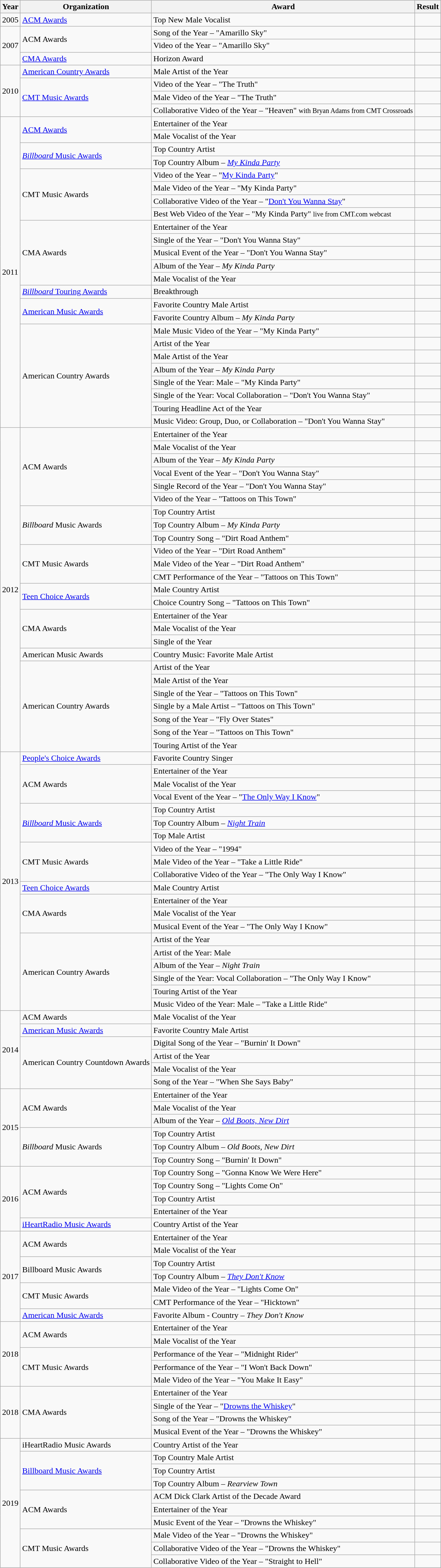<table class="wikitable">
<tr>
<th>Year</th>
<th>Organization</th>
<th>Award</th>
<th>Result</th>
</tr>
<tr>
<td>2005</td>
<td><a href='#'>ACM Awards</a></td>
<td>Top New Male Vocalist</td>
<td></td>
</tr>
<tr>
<td rowspan="3">2007</td>
<td rowspan="2">ACM Awards</td>
<td>Song of the Year – "Amarillo Sky"</td>
<td></td>
</tr>
<tr>
<td>Video of the Year – "Amarillo Sky"</td>
<td></td>
</tr>
<tr>
<td><a href='#'>CMA Awards</a></td>
<td>Horizon Award</td>
<td></td>
</tr>
<tr>
<td rowspan="4">2010</td>
<td><a href='#'>American Country Awards</a></td>
<td>Male Artist of the Year</td>
<td></td>
</tr>
<tr>
<td rowspan="3"><a href='#'>CMT Music Awards</a></td>
<td>Video of the Year – "The Truth"</td>
<td></td>
</tr>
<tr>
<td>Male Video of the Year – "The Truth"</td>
<td></td>
</tr>
<tr>
<td>Collaborative Video of the Year – "Heaven" <small>with Bryan Adams from CMT Crossroads</small></td>
<td></td>
</tr>
<tr>
<td rowspan="24">2011</td>
<td rowspan="2"><a href='#'>ACM Awards</a></td>
<td>Entertainer of the Year</td>
<td></td>
</tr>
<tr>
<td>Male Vocalist of the Year</td>
<td></td>
</tr>
<tr>
<td rowspan="2"><a href='#'><em>Billboard</em> Music Awards</a></td>
<td>Top Country Artist</td>
<td></td>
</tr>
<tr>
<td>Top Country Album – <em><a href='#'>My Kinda Party</a></em></td>
<td></td>
</tr>
<tr>
<td rowspan="4">CMT Music Awards</td>
<td>Video of the Year – "<a href='#'>My Kinda Party</a>"</td>
<td></td>
</tr>
<tr>
<td>Male Video of the Year – "My Kinda Party"</td>
<td></td>
</tr>
<tr>
<td>Collaborative Video of the Year – "<a href='#'>Don't You Wanna Stay</a>" </td>
<td></td>
</tr>
<tr>
<td>Best Web Video of the Year – "My Kinda Party" <small>live from CMT.com webcast</small></td>
<td></td>
</tr>
<tr>
<td rowspan="5">CMA Awards</td>
<td>Entertainer of the Year</td>
<td></td>
</tr>
<tr>
<td>Single of the Year – "Don't You Wanna Stay" </td>
<td></td>
</tr>
<tr>
<td>Musical Event of the Year – "Don't You Wanna Stay" </td>
<td></td>
</tr>
<tr>
<td>Album of the Year – <em>My Kinda Party</em></td>
<td></td>
</tr>
<tr>
<td>Male Vocalist of the Year</td>
<td></td>
</tr>
<tr>
<td><a href='#'><em>Billboard</em> Touring Awards</a></td>
<td>Breakthrough</td>
<td></td>
</tr>
<tr>
<td rowspan="2"><a href='#'>American Music Awards</a></td>
<td>Favorite Country Male Artist</td>
<td></td>
</tr>
<tr>
<td>Favorite Country Album – <em>My Kinda Party</em></td>
<td></td>
</tr>
<tr>
<td rowspan="8">American Country Awards</td>
<td>Male Music Video of the Year – "My Kinda Party"</td>
<td></td>
</tr>
<tr>
<td>Artist of the Year</td>
<td></td>
</tr>
<tr>
<td>Male Artist of the Year</td>
<td></td>
</tr>
<tr>
<td>Album of the Year – <em>My Kinda Party</em></td>
<td></td>
</tr>
<tr>
<td>Single of the Year: Male – "My Kinda Party"</td>
<td></td>
</tr>
<tr>
<td>Single of the Year: Vocal Collaboration – "Don't You Wanna Stay" </td>
<td></td>
</tr>
<tr>
<td>Touring Headline Act of the Year</td>
<td></td>
</tr>
<tr>
<td>Music Video: Group, Duo, or Collaboration – "Don't You Wanna Stay" </td>
<td></td>
</tr>
<tr>
<td rowspan="25">2012</td>
<td rowspan="6">ACM Awards</td>
<td>Entertainer of the Year</td>
<td></td>
</tr>
<tr>
<td>Male Vocalist of the Year</td>
<td></td>
</tr>
<tr>
<td>Album of the Year – <em>My Kinda Party</em></td>
<td></td>
</tr>
<tr>
<td>Vocal Event of the Year – "Don't You Wanna Stay" </td>
<td></td>
</tr>
<tr>
<td>Single Record of the Year – "Don't You Wanna Stay" </td>
<td></td>
</tr>
<tr>
<td>Video of the Year – "Tattoos on This Town"</td>
<td></td>
</tr>
<tr>
<td rowspan="3"><em>Billboard</em> Music Awards</td>
<td>Top Country Artist</td>
<td></td>
</tr>
<tr>
<td>Top Country Album – <em>My Kinda Party</em></td>
<td></td>
</tr>
<tr>
<td>Top Country Song – "Dirt Road Anthem"</td>
<td></td>
</tr>
<tr>
<td rowspan="3">CMT Music Awards</td>
<td>Video of the Year – "Dirt Road Anthem"</td>
<td></td>
</tr>
<tr>
<td>Male Video of the Year – "Dirt Road Anthem"</td>
<td></td>
</tr>
<tr>
<td>CMT Performance of the Year – "Tattoos on This Town" </td>
<td></td>
</tr>
<tr>
<td rowspan="2"><a href='#'>Teen Choice Awards</a></td>
<td>Male Country Artist</td>
<td></td>
</tr>
<tr>
<td>Choice Country Song – "Tattoos on This Town"</td>
<td></td>
</tr>
<tr>
<td rowspan="3">CMA Awards</td>
<td>Entertainer of the Year</td>
<td></td>
</tr>
<tr>
<td>Male Vocalist of the Year</td>
<td></td>
</tr>
<tr>
<td>Single of the Year</td>
<td></td>
</tr>
<tr>
<td>American Music Awards</td>
<td>Country Music: Favorite Male Artist</td>
<td></td>
</tr>
<tr>
<td rowspan="7">American Country Awards</td>
<td>Artist of the Year</td>
<td></td>
</tr>
<tr>
<td>Male Artist of the Year</td>
<td></td>
</tr>
<tr>
<td>Single of the Year – "Tattoos on This Town"</td>
<td></td>
</tr>
<tr>
<td>Single by a Male Artist – "Tattoos on This Town"</td>
<td></td>
</tr>
<tr>
<td>Song of the Year – "Fly Over States"</td>
<td></td>
</tr>
<tr>
<td>Song of the Year – "Tattoos on This Town"</td>
<td></td>
</tr>
<tr>
<td>Touring Artist of the Year</td>
<td></td>
</tr>
<tr>
<td rowspan="20">2013</td>
<td><a href='#'>People's Choice Awards</a></td>
<td>Favorite Country Singer</td>
<td></td>
</tr>
<tr>
<td rowspan="3">ACM Awards</td>
<td>Entertainer of the Year</td>
<td></td>
</tr>
<tr>
<td>Male Vocalist of the Year</td>
<td></td>
</tr>
<tr>
<td>Vocal Event of the Year  – "<a href='#'>The Only Way I Know</a>" </td>
<td></td>
</tr>
<tr>
<td rowspan="3"><a href='#'><em>Billboard</em> Music Awards</a></td>
<td>Top Country Artist</td>
<td></td>
</tr>
<tr>
<td>Top Country Album – <em><a href='#'>Night Train</a></em></td>
<td></td>
</tr>
<tr>
<td>Top Male Artist</td>
<td></td>
</tr>
<tr>
<td rowspan="3">CMT Music Awards</td>
<td>Video of the Year – "1994"</td>
<td></td>
</tr>
<tr>
<td>Male Video of the Year – "Take a Little Ride"</td>
<td></td>
</tr>
<tr>
<td>Collaborative Video of the Year – "The Only Way I Know" </td>
<td></td>
</tr>
<tr>
<td><a href='#'>Teen Choice Awards</a></td>
<td>Male Country Artist</td>
<td></td>
</tr>
<tr>
<td rowspan="3">CMA Awards</td>
<td>Entertainer of the Year</td>
<td></td>
</tr>
<tr>
<td>Male Vocalist of the Year</td>
<td></td>
</tr>
<tr>
<td>Musical Event of the Year – "The Only Way I Know" </td>
<td></td>
</tr>
<tr>
<td rowspan="6">American Country Awards</td>
<td>Artist of the Year</td>
<td></td>
</tr>
<tr>
<td>Artist of the Year: Male</td>
<td></td>
</tr>
<tr>
<td>Album of the Year – <em>Night Train</em></td>
<td></td>
</tr>
<tr>
<td>Single of the Year: Vocal Collaboration – "The Only Way I Know" </td>
<td></td>
</tr>
<tr>
<td>Touring Artist of the Year</td>
<td></td>
</tr>
<tr>
<td>Music Video of the Year: Male – "Take a Little Ride"</td>
<td></td>
</tr>
<tr>
<td rowspan="6">2014</td>
<td>ACM Awards</td>
<td>Male Vocalist of the Year</td>
<td></td>
</tr>
<tr>
<td><a href='#'>American Music Awards</a></td>
<td>Favorite Country Male Artist</td>
<td></td>
</tr>
<tr>
<td rowspan="4">American Country Countdown Awards</td>
<td>Digital Song of the Year – "Burnin' It Down"</td>
<td></td>
</tr>
<tr>
<td>Artist of the Year</td>
<td></td>
</tr>
<tr>
<td>Male Vocalist of the Year</td>
<td></td>
</tr>
<tr>
<td>Song of the Year – "When She Says Baby"</td>
<td></td>
</tr>
<tr>
<td rowspan="6">2015</td>
<td rowspan="3">ACM Awards</td>
<td>Entertainer of the Year</td>
<td></td>
</tr>
<tr>
<td>Male Vocalist of the Year</td>
<td></td>
</tr>
<tr>
<td>Album of the Year – <em><a href='#'>Old Boots, New Dirt</a></em></td>
<td></td>
</tr>
<tr>
<td rowspan="3"><em>Billboard</em> Music Awards</td>
<td>Top Country Artist</td>
<td></td>
</tr>
<tr>
<td>Top Country Album – <em>Old Boots, New Dirt</em></td>
<td></td>
</tr>
<tr>
<td>Top Country Song – "Burnin' It Down"</td>
<td></td>
</tr>
<tr>
<td rowspan="5">2016</td>
<td rowspan="4">ACM Awards</td>
<td>Top Country Song – "Gonna Know We Were Here"</td>
<td></td>
</tr>
<tr>
<td>Top Country Song – "Lights Come On"</td>
<td></td>
</tr>
<tr>
<td>Top Country Artist</td>
<td></td>
</tr>
<tr>
<td>Entertainer of the Year</td>
<td></td>
</tr>
<tr>
<td><a href='#'>iHeartRadio Music Awards</a></td>
<td>Country Artist of the Year</td>
<td></td>
</tr>
<tr>
<td rowspan="7">2017</td>
<td rowspan="2">ACM Awards</td>
<td>Entertainer of the Year</td>
<td></td>
</tr>
<tr>
<td>Male Vocalist of the Year</td>
<td></td>
</tr>
<tr>
<td rowspan="2">Billboard Music Awards</td>
<td>Top Country Artist</td>
<td></td>
</tr>
<tr>
<td>Top Country Album – <em><a href='#'>They Don't Know</a></em></td>
<td></td>
</tr>
<tr>
<td rowspan=2>CMT Music Awards</td>
<td>Male Video of the Year – "Lights Come On"</td>
<td></td>
</tr>
<tr>
<td>CMT Performance of the Year – "Hicktown"</td>
<td></td>
</tr>
<tr>
<td><a href='#'>American Music Awards</a></td>
<td>Favorite Album - Country – <em>They Don't Know</em></td>
<td></td>
</tr>
<tr>
<td rowspan="5">2018</td>
<td rowspan="2">ACM Awards</td>
<td>Entertainer of the Year</td>
<td></td>
</tr>
<tr>
<td>Male Vocalist of the Year</td>
<td></td>
</tr>
<tr>
<td rowspan="3">CMT Music Awards</td>
<td>Performance of the Year – "Midnight Rider" </td>
<td></td>
</tr>
<tr>
<td>Performance of the Year – "I Won't Back Down" </td>
<td></td>
</tr>
<tr>
<td>Male Video of the Year – "You Make It Easy"</td>
<td></td>
</tr>
<tr>
<td rowspan="4">2018</td>
<td rowspan="4">CMA Awards</td>
<td>Entertainer of the Year</td>
<td></td>
</tr>
<tr>
<td>Single of the Year – "<a href='#'>Drowns the Whiskey</a>" </td>
<td></td>
</tr>
<tr>
<td>Song of the Year – "Drowns the Whiskey" </td>
<td></td>
</tr>
<tr>
<td>Musical Event of the Year – "Drowns the Whiskey" </td>
<td></td>
</tr>
<tr>
<td rowspan="10">2019</td>
<td>iHeartRadio Music Awards</td>
<td>Country Artist of the Year</td>
<td></td>
</tr>
<tr>
<td rowspan="3"><a href='#'>Billboard Music Awards</a></td>
<td>Top Country Male Artist</td>
<td></td>
</tr>
<tr>
<td>Top Country Artist</td>
<td></td>
</tr>
<tr>
<td>Top Country Album – <em>Rearview Town</em></td>
<td></td>
</tr>
<tr>
<td rowspan="3">ACM Awards</td>
<td>ACM Dick Clark Artist of the Decade Award</td>
<td></td>
</tr>
<tr>
<td>Entertainer of the Year</td>
<td></td>
</tr>
<tr>
<td>Music Event of the Year – "Drowns the Whiskey" </td>
<td></td>
</tr>
<tr>
<td rowspan="3">CMT Music Awards</td>
<td>Male Video of the Year – "Drowns the Whiskey" </td>
<td></td>
</tr>
<tr>
<td>Collaborative Video of the Year – "Drowns the Whiskey" </td>
<td></td>
</tr>
<tr>
<td>Collaborative Video of the Year – "Straight to Hell" </td>
<td></td>
</tr>
</table>
